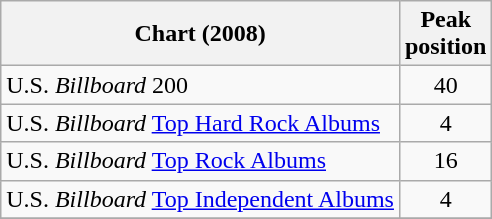<table class="wikitable">
<tr>
<th>Chart (2008)</th>
<th>Peak<br>position</th>
</tr>
<tr>
<td>U.S. <em>Billboard</em> 200</td>
<td align="center">40</td>
</tr>
<tr>
<td>U.S. <em>Billboard</em> <a href='#'>Top Hard Rock Albums</a></td>
<td align="center">4</td>
</tr>
<tr>
<td>U.S. <em>Billboard</em> <a href='#'>Top Rock Albums</a></td>
<td align="center">16</td>
</tr>
<tr>
<td>U.S. <em>Billboard</em> <a href='#'>Top Independent Albums</a></td>
<td align="center">4</td>
</tr>
<tr>
</tr>
</table>
